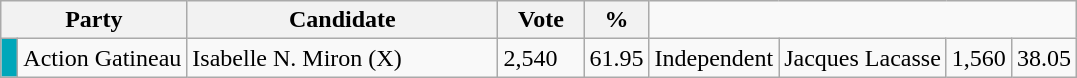<table class="wikitable">
<tr>
<th bgcolor="#DDDDFF" width="100px" colspan="2">Party</th>
<th bgcolor="#DDDDFF" width="200px">Candidate</th>
<th bgcolor="#DDDDFF" width="50px">Vote</th>
<th bgcolor="#DDDDFF" width="30px">%</th>
</tr>
<tr>
<td bgcolor=#00a7ba> </td>
<td>Action Gatineau</td>
<td>Isabelle N. Miron (X)</td>
<td>2,540</td>
<td>61.95<br></td>
<td>Independent</td>
<td>Jacques Lacasse</td>
<td>1,560</td>
<td>38.05</td>
</tr>
</table>
